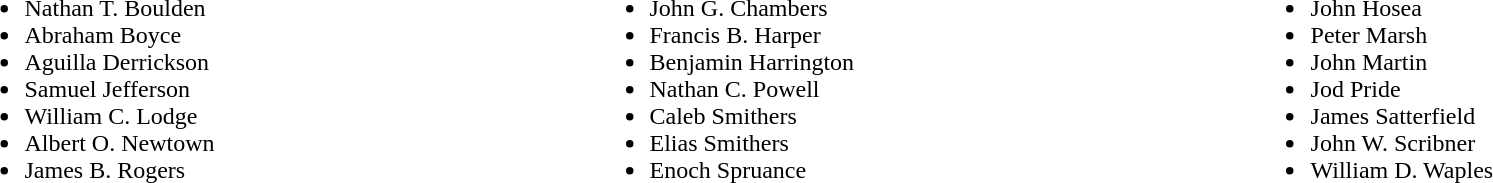<table width=100%>
<tr valign=top>
<td><br><ul><li>Nathan T. Boulden</li><li>Abraham Boyce</li><li>Aguilla Derrickson</li><li>Samuel Jefferson</li><li>William C. Lodge</li><li>Albert O. Newtown</li><li>James B. Rogers</li></ul></td>
<td><br><ul><li>John G. Chambers</li><li>Francis B. Harper</li><li>Benjamin Harrington</li><li>Nathan C. Powell</li><li>Caleb Smithers</li><li>Elias Smithers</li><li>Enoch Spruance</li></ul></td>
<td><br><ul><li>John Hosea</li><li>Peter Marsh</li><li>John Martin</li><li>Jod Pride</li><li>James Satterfield</li><li>John W. Scribner</li><li>William D. Waples</li></ul></td>
</tr>
</table>
